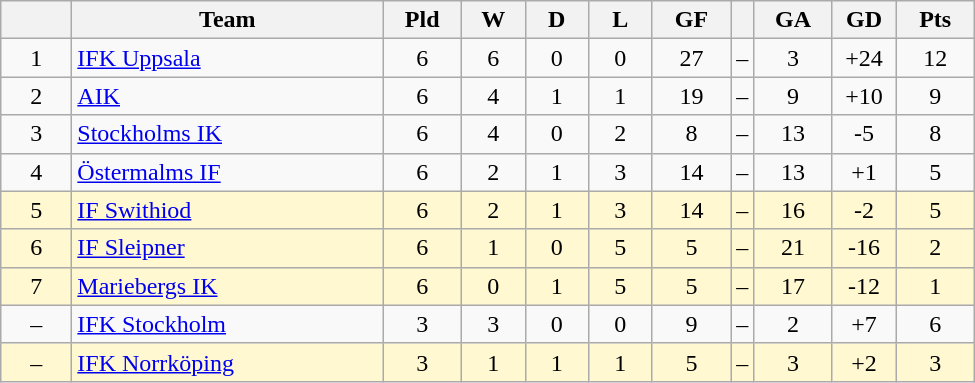<table class="wikitable" style="text-align: center;">
<tr>
<th style="width: 40px;"></th>
<th style="width: 200px;">Team</th>
<th style="width: 45px;">Pld</th>
<th style="width: 35px;">W</th>
<th style="width: 35px;">D</th>
<th style="width: 35px;">L</th>
<th style="width: 45px;">GF</th>
<th></th>
<th style="width: 45px;">GA</th>
<th style="width: 35px;">GD</th>
<th style="width: 45px;">Pts</th>
</tr>
<tr>
<td>1</td>
<td style="text-align: left;"><a href='#'>IFK Uppsala</a></td>
<td>6</td>
<td>6</td>
<td>0</td>
<td>0</td>
<td>27</td>
<td>–</td>
<td>3</td>
<td>+24</td>
<td>12</td>
</tr>
<tr>
<td>2</td>
<td style="text-align: left;"><a href='#'>AIK</a></td>
<td>6</td>
<td>4</td>
<td>1</td>
<td>1</td>
<td>19</td>
<td>–</td>
<td>9</td>
<td>+10</td>
<td>9</td>
</tr>
<tr>
<td>3</td>
<td style="text-align: left;"><a href='#'>Stockholms IK</a></td>
<td>6</td>
<td>4</td>
<td>0</td>
<td>2</td>
<td>8</td>
<td>–</td>
<td>13</td>
<td>-5</td>
<td>8</td>
</tr>
<tr>
<td>4</td>
<td style="text-align: left;"><a href='#'>Östermalms IF</a></td>
<td>6</td>
<td>2</td>
<td>1</td>
<td>3</td>
<td>14</td>
<td>–</td>
<td>13</td>
<td>+1</td>
<td>5</td>
</tr>
<tr style="background: #fff8d1">
<td>5</td>
<td style="text-align: left;"><a href='#'>IF Swithiod</a></td>
<td>6</td>
<td>2</td>
<td>1</td>
<td>3</td>
<td>14</td>
<td>–</td>
<td>16</td>
<td>-2</td>
<td>5</td>
</tr>
<tr style="background: #fff8d1">
<td>6</td>
<td style="text-align: left;"><a href='#'>IF Sleipner</a></td>
<td>6</td>
<td>1</td>
<td>0</td>
<td>5</td>
<td>5</td>
<td>–</td>
<td>21</td>
<td>-16</td>
<td>2</td>
</tr>
<tr style="background: #fff8d1">
<td>7</td>
<td style="text-align: left;"><a href='#'>Mariebergs IK</a></td>
<td>6</td>
<td>0</td>
<td>1</td>
<td>5</td>
<td>5</td>
<td>–</td>
<td>17</td>
<td>-12</td>
<td>1</td>
</tr>
<tr>
<td>–</td>
<td style="text-align: left;"><a href='#'>IFK Stockholm</a></td>
<td>3</td>
<td>3</td>
<td>0</td>
<td>0</td>
<td>9</td>
<td>–</td>
<td>2</td>
<td>+7</td>
<td>6</td>
</tr>
<tr style="background: #fff8d1">
<td>–</td>
<td style="text-align: left;"><a href='#'>IFK Norrköping</a></td>
<td>3</td>
<td>1</td>
<td>1</td>
<td>1</td>
<td>5</td>
<td>–</td>
<td>3</td>
<td>+2</td>
<td>3</td>
</tr>
</table>
